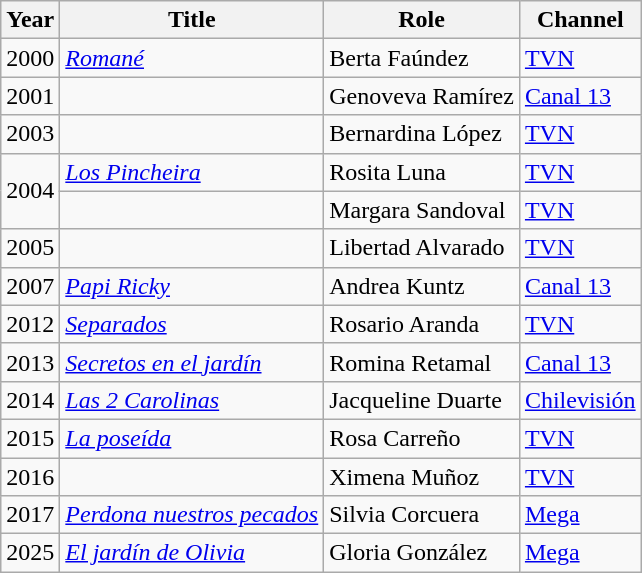<table class="wikitable">
<tr>
<th>Year</th>
<th>Title</th>
<th>Role</th>
<th>Channel</th>
</tr>
<tr>
<td>2000</td>
<td><em><a href='#'>Romané</a></em></td>
<td>Berta Faúndez</td>
<td><a href='#'>TVN</a></td>
</tr>
<tr>
<td>2001</td>
<td><em></em></td>
<td>Genoveva Ramírez</td>
<td><a href='#'>Canal 13</a></td>
</tr>
<tr>
<td>2003</td>
<td><em></em></td>
<td>Bernardina López</td>
<td><a href='#'>TVN</a></td>
</tr>
<tr>
<td rowspan="2">2004</td>
<td><em><a href='#'>Los Pincheira</a></em></td>
<td>Rosita Luna</td>
<td><a href='#'>TVN</a></td>
</tr>
<tr>
<td><em></em></td>
<td>Margara Sandoval</td>
<td><a href='#'>TVN</a></td>
</tr>
<tr>
<td>2005</td>
<td><em></em></td>
<td>Libertad Alvarado</td>
<td><a href='#'>TVN</a></td>
</tr>
<tr>
<td>2007</td>
<td><em><a href='#'>Papi Ricky</a></em></td>
<td>Andrea Kuntz</td>
<td><a href='#'>Canal 13</a></td>
</tr>
<tr>
<td>2012</td>
<td><em><a href='#'>Separados</a></em></td>
<td>Rosario Aranda</td>
<td><a href='#'>TVN</a></td>
</tr>
<tr>
<td>2013</td>
<td><em><a href='#'>Secretos en el jardín</a></em></td>
<td>Romina Retamal</td>
<td><a href='#'>Canal 13</a></td>
</tr>
<tr>
<td>2014</td>
<td><em><a href='#'>Las 2 Carolinas</a></em></td>
<td>Jacqueline Duarte</td>
<td><a href='#'>Chilevisión</a></td>
</tr>
<tr>
<td>2015</td>
<td><em><a href='#'>La poseída</a></em></td>
<td>Rosa Carreño</td>
<td><a href='#'>TVN</a></td>
</tr>
<tr>
<td>2016</td>
<td><em></em></td>
<td>Ximena Muñoz</td>
<td><a href='#'>TVN</a></td>
</tr>
<tr>
<td>2017</td>
<td><em><a href='#'>Perdona nuestros pecados</a></em></td>
<td>Silvia Corcuera</td>
<td><a href='#'>Mega</a></td>
</tr>
<tr>
<td>2025</td>
<td><em><a href='#'>El jardín de Olivia</a></em></td>
<td>Gloria González</td>
<td><a href='#'>Mega</a></td>
</tr>
</table>
